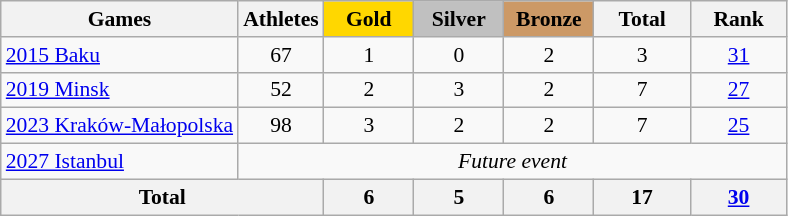<table class="wikitable" style="text-align:center; font-size:90%;">
<tr>
<th>Games</th>
<th>Athletes</th>
<td style="background:gold; width:3.7em; font-weight:bold;">Gold</td>
<td style="background:silver; width:3.7em; font-weight:bold;">Silver</td>
<td style="background:#cc9966; width:3.7em; font-weight:bold;">Bronze</td>
<th style="width:4em; font-weight:bold;">Total</th>
<th style="width:4em; font-weight:bold;">Rank</th>
</tr>
<tr>
<td align=left> <a href='#'>2015 Baku</a></td>
<td>67</td>
<td>1</td>
<td>0</td>
<td>2</td>
<td>3</td>
<td><a href='#'>31</a></td>
</tr>
<tr>
<td align=left> <a href='#'>2019 Minsk</a></td>
<td>52</td>
<td>2</td>
<td>3</td>
<td>2</td>
<td>7</td>
<td><a href='#'>27</a></td>
</tr>
<tr>
<td align=left> <a href='#'>2023 Kraków-Małopolska</a></td>
<td>98</td>
<td>3</td>
<td>2</td>
<td>2</td>
<td>7</td>
<td><a href='#'>25</a></td>
</tr>
<tr>
<td align=left> <a href='#'>2027 Istanbul</a></td>
<td colspan=6><em>Future event</em></td>
</tr>
<tr>
<th colspan=2>Total</th>
<th>6</th>
<th>5</th>
<th>6</th>
<th>17</th>
<th><a href='#'>30</a></th>
</tr>
</table>
